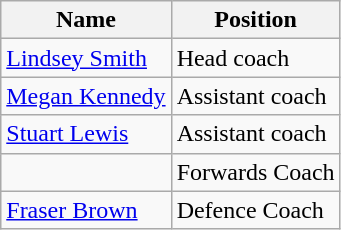<table class="wikitable">
<tr>
<th>Name</th>
<th>Position</th>
</tr>
<tr>
<td> <a href='#'>Lindsey Smith</a></td>
<td>Head coach</td>
</tr>
<tr>
<td> <a href='#'>Megan Kennedy</a></td>
<td>Assistant coach</td>
</tr>
<tr>
<td> <a href='#'>Stuart Lewis</a></td>
<td>Assistant coach</td>
</tr>
<tr>
<td></td>
<td>Forwards Coach</td>
</tr>
<tr>
<td> <a href='#'>Fraser Brown</a></td>
<td>Defence Coach</td>
</tr>
</table>
